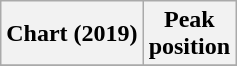<table class="wikitable plainrowheaders">
<tr>
<th scope="col">Chart (2019)</th>
<th scope="col">Peak<br>position</th>
</tr>
<tr>
</tr>
</table>
